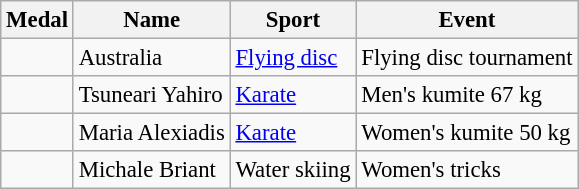<table class="wikitable sortable" style="font-size: 95%;">
<tr>
<th>Medal</th>
<th>Name</th>
<th>Sport</th>
<th>Event</th>
</tr>
<tr>
<td></td>
<td>Australia</td>
<td><a href='#'>Flying disc</a></td>
<td>Flying disc tournament</td>
</tr>
<tr>
<td></td>
<td>Tsuneari Yahiro</td>
<td><a href='#'>Karate</a></td>
<td>Men's kumite 67 kg</td>
</tr>
<tr>
<td></td>
<td>Maria Alexiadis</td>
<td><a href='#'>Karate</a></td>
<td>Women's kumite 50 kg</td>
</tr>
<tr>
<td></td>
<td>Michale Briant</td>
<td>Water skiing</td>
<td>Women's tricks</td>
</tr>
</table>
